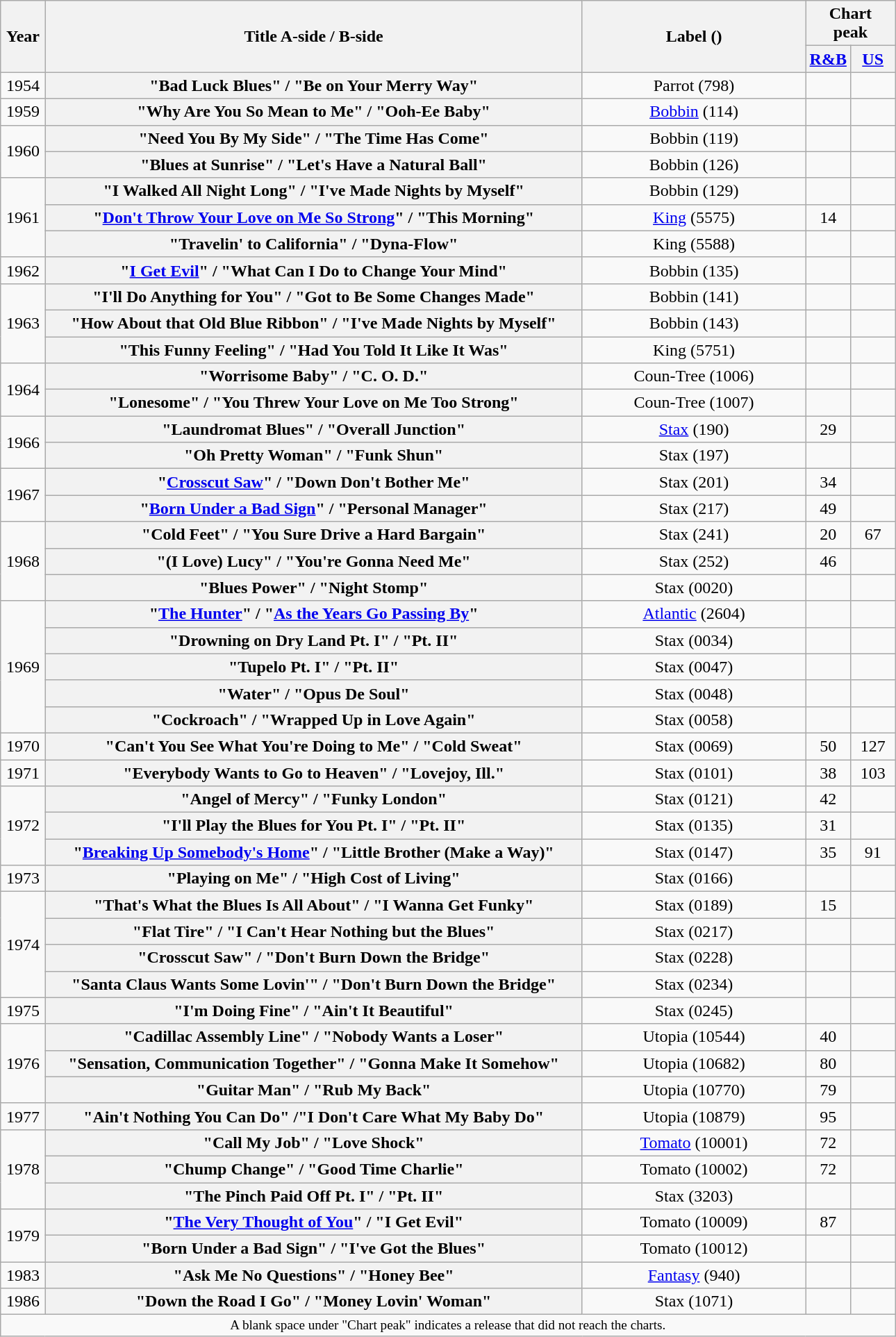<table class="wikitable plainrowheaders" style="text-align:center;">
<tr>
<th scope="col" width=5% rowspan="2">Year</th>
<th scope="col" width=60% rowspan="2">Title A-side / B-side</th>
<th scope="col" width=25% rowspan="2">Label ()</th>
<th scope="col" width=10% colspan="2">Chart<br>peak</th>
</tr>
<tr>
<th width=5%><a href='#'>R&B</a></th>
<th width=5%><a href='#'>US</a></th>
</tr>
<tr>
<td>1954</td>
<th scope="row">"Bad Luck Blues" / "Be on Your Merry Way"</th>
<td>Parrot (798)</td>
<td></td>
<td></td>
</tr>
<tr>
<td>1959</td>
<th scope="row">"Why Are You So Mean to Me" / "Ooh-Ee Baby"</th>
<td><a href='#'>Bobbin</a> (114)</td>
<td></td>
<td></td>
</tr>
<tr>
<td rowspan="2">1960</td>
<th scope="row">"Need You By My Side" / "The Time Has Come"</th>
<td>Bobbin (119)</td>
<td></td>
<td></td>
</tr>
<tr>
<th scope="row">"Blues at Sunrise" / "Let's Have a Natural Ball"</th>
<td>Bobbin (126)</td>
<td></td>
<td></td>
</tr>
<tr>
<td rowspan="3">1961</td>
<th scope="row">"I Walked All Night Long" / "I've Made Nights by Myself"</th>
<td>Bobbin (129)</td>
<td></td>
<td></td>
</tr>
<tr>
<th scope="row">"<a href='#'>Don't Throw Your Love on Me So Strong</a>" / "This Morning"</th>
<td><a href='#'>King</a> (5575)</td>
<td>14</td>
<td></td>
</tr>
<tr>
<th scope="row">"Travelin' to California" / "Dyna-Flow"</th>
<td>King (5588)</td>
<td></td>
<td></td>
</tr>
<tr>
<td>1962</td>
<th scope="row">"<a href='#'>I Get Evil</a>" / "What Can I Do to Change Your Mind"</th>
<td>Bobbin (135)</td>
<td></td>
<td></td>
</tr>
<tr>
<td rowspan="3">1963</td>
<th scope="row">"I'll Do Anything for You" / "Got to Be Some Changes Made"</th>
<td>Bobbin (141)</td>
<td></td>
<td></td>
</tr>
<tr>
<th scope="row">"How About that Old Blue Ribbon" / "I've Made Nights by Myself"</th>
<td>Bobbin (143)</td>
<td></td>
<td></td>
</tr>
<tr>
<th scope="row">"This Funny Feeling" / "Had You Told It Like It Was"</th>
<td>King (5751)</td>
<td></td>
<td></td>
</tr>
<tr>
<td rowspan="2">1964</td>
<th scope="row">"Worrisome Baby" / "C. O. D."</th>
<td>Coun-Tree (1006)</td>
<td></td>
<td></td>
</tr>
<tr>
<th scope="row">"Lonesome" / "You Threw Your Love on Me Too Strong"</th>
<td>Coun-Tree (1007)</td>
<td></td>
<td></td>
</tr>
<tr>
<td rowspan="2">1966</td>
<th scope="row">"Laundromat Blues" / "Overall Junction"</th>
<td><a href='#'>Stax</a> (190)</td>
<td>29</td>
<td></td>
</tr>
<tr>
<th scope="row">"Oh Pretty Woman" / "Funk Shun"</th>
<td>Stax (197)</td>
<td></td>
<td></td>
</tr>
<tr>
<td rowspan="2">1967</td>
<th scope="row">"<a href='#'>Crosscut Saw</a>" / "Down Don't Bother Me"</th>
<td>Stax (201)</td>
<td>34</td>
<td></td>
</tr>
<tr>
<th scope="row">"<a href='#'>Born Under a Bad Sign</a>" / "Personal Manager"</th>
<td>Stax (217)</td>
<td>49</td>
<td></td>
</tr>
<tr>
<td rowspan="3">1968</td>
<th scope="row">"Cold Feet" / "You Sure Drive a Hard Bargain"</th>
<td>Stax (241)</td>
<td>20</td>
<td>67</td>
</tr>
<tr>
<th scope="row">"(I Love) Lucy" / "You're Gonna Need Me"</th>
<td>Stax (252)</td>
<td>46</td>
<td></td>
</tr>
<tr>
<th scope="row">"Blues Power" / "Night Stomp"</th>
<td>Stax (0020)</td>
<td></td>
<td></td>
</tr>
<tr>
<td rowspan="5">1969</td>
<th scope="row">"<a href='#'>The Hunter</a>" / "<a href='#'>As the Years Go Passing By</a>"</th>
<td><a href='#'>Atlantic</a> (2604)</td>
<td></td>
<td></td>
</tr>
<tr>
<th scope="row">"Drowning on Dry Land Pt. I" / "Pt. II"</th>
<td>Stax (0034)</td>
<td></td>
<td></td>
</tr>
<tr>
<th scope="row">"Tupelo Pt. I" / "Pt. II"</th>
<td>Stax (0047)</td>
<td></td>
<td></td>
</tr>
<tr>
<th scope="row">"Water" / "Opus De Soul"</th>
<td>Stax (0048)</td>
<td></td>
<td></td>
</tr>
<tr>
<th scope="row">"Cockroach" / "Wrapped Up in Love Again"</th>
<td>Stax (0058)</td>
<td></td>
<td></td>
</tr>
<tr>
<td>1970</td>
<th scope="row">"Can't You See What You're Doing to Me" / "Cold Sweat"</th>
<td>Stax (0069)</td>
<td>50</td>
<td>127</td>
</tr>
<tr>
<td>1971</td>
<th scope="row">"Everybody Wants to Go to Heaven" / "Lovejoy, Ill."</th>
<td>Stax (0101)</td>
<td>38</td>
<td>103</td>
</tr>
<tr>
<td rowspan="3">1972</td>
<th scope="row">"Angel of Mercy" / "Funky London"</th>
<td>Stax (0121)</td>
<td>42</td>
<td></td>
</tr>
<tr>
<th scope="row">"I'll Play the Blues for You Pt. I" / "Pt. II"</th>
<td>Stax (0135)</td>
<td>31</td>
<td></td>
</tr>
<tr>
<th scope="row">"<a href='#'>Breaking Up Somebody's Home</a>" / "Little Brother (Make a Way)"</th>
<td>Stax (0147)</td>
<td>35</td>
<td>91</td>
</tr>
<tr>
<td>1973</td>
<th scope="row">"Playing on Me" / "High Cost of Living"</th>
<td>Stax (0166)</td>
<td></td>
<td></td>
</tr>
<tr>
<td rowspan="4">1974</td>
<th scope="row">"That's What the Blues Is All About" / "I Wanna Get Funky"</th>
<td>Stax (0189)</td>
<td>15</td>
<td></td>
</tr>
<tr>
<th scope="row">"Flat Tire" / "I Can't Hear Nothing but the Blues"</th>
<td>Stax (0217)</td>
<td></td>
<td></td>
</tr>
<tr>
<th scope="row">"Crosscut Saw" / "Don't Burn Down the Bridge"</th>
<td>Stax (0228)</td>
<td></td>
<td></td>
</tr>
<tr>
<th scope="row">"Santa Claus Wants Some Lovin'" / "Don't Burn Down the Bridge"</th>
<td>Stax (0234)</td>
<td></td>
<td></td>
</tr>
<tr>
<td>1975</td>
<th scope="row">"I'm Doing Fine" / "Ain't It Beautiful"</th>
<td>Stax (0245)</td>
<td></td>
<td></td>
</tr>
<tr>
<td rowspan="3">1976</td>
<th scope="row">"Cadillac Assembly Line" / "Nobody Wants a Loser"</th>
<td>Utopia (10544)</td>
<td>40</td>
<td></td>
</tr>
<tr>
<th scope="row">"Sensation, Communication Together" / "Gonna Make It Somehow"</th>
<td>Utopia (10682)</td>
<td>80</td>
<td></td>
</tr>
<tr>
<th scope="row">"Guitar Man" / "Rub My Back"</th>
<td>Utopia (10770)</td>
<td>79</td>
<td></td>
</tr>
<tr>
<td>1977</td>
<th scope="row">"Ain't Nothing You Can Do" /"I Don't Care What My Baby Do"</th>
<td>Utopia (10879)</td>
<td>95</td>
<td></td>
</tr>
<tr>
<td rowspan="3">1978</td>
<th scope="row">"Call My Job" / "Love Shock"</th>
<td><a href='#'>Tomato</a> (10001)</td>
<td>72</td>
<td></td>
</tr>
<tr>
<th scope="row">"Chump Change" / "Good Time Charlie"</th>
<td>Tomato (10002)</td>
<td>72</td>
<td></td>
</tr>
<tr>
<th scope="row">"The Pinch Paid Off Pt. I" / "Pt. II"</th>
<td>Stax (3203)</td>
<td></td>
<td></td>
</tr>
<tr>
<td rowspan="2">1979</td>
<th scope="row">"<a href='#'>The Very Thought of You</a>" / "I Get Evil"</th>
<td>Tomato (10009)</td>
<td>87</td>
<td></td>
</tr>
<tr>
<th scope="row">"Born Under a Bad Sign" / "I've Got the Blues"</th>
<td>Tomato (10012)</td>
<td></td>
<td></td>
</tr>
<tr>
<td>1983</td>
<th scope="row">"Ask Me No Questions" / "Honey Bee"</th>
<td><a href='#'>Fantasy</a> (940)</td>
<td></td>
<td></td>
</tr>
<tr>
<td>1986</td>
<th scope="row">"Down the Road I Go" / "Money Lovin' Woman"</th>
<td>Stax (1071)</td>
<td></td>
<td></td>
</tr>
<tr>
<td colspan="5" style="font-size: 80%">A blank space under "Chart peak" indicates a release that did not reach the charts.</td>
</tr>
</table>
